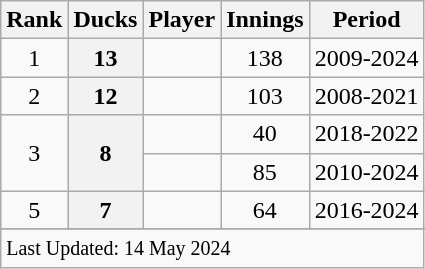<table class="wikitable plainrowheaders sortable">
<tr>
<th scope=col>Rank</th>
<th scope=col>Ducks</th>
<th scope=col>Player</th>
<th scope=col>Innings</th>
<th scope=col>Period</th>
</tr>
<tr>
<td align=center>1</td>
<th scope=row style=text-align:center;>13</th>
<td></td>
<td align=center>138</td>
<td>2009-2024</td>
</tr>
<tr>
<td align=center>2</td>
<th scope=row style=text-align:center;>12</th>
<td></td>
<td align=center>103</td>
<td>2008-2021</td>
</tr>
<tr>
<td align=center rowspan=2>3</td>
<th scope=row style=text-align:center; rowspan=2>8</th>
<td></td>
<td align=center>40</td>
<td>2018-2022</td>
</tr>
<tr>
<td></td>
<td align=center>85</td>
<td>2010-2024</td>
</tr>
<tr>
<td align=center>5</td>
<th scope=row style=text-align:center;>7</th>
<td></td>
<td align=center>64</td>
<td>2016-2024</td>
</tr>
<tr>
</tr>
<tr class=sortbottom>
<td colspan=6><small>Last Updated: 14 May 2024</small></td>
</tr>
</table>
